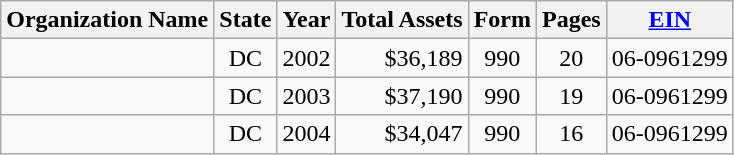<table class="wikitable sortable" style="text-align:center">
<tr>
<th>Organization Name</th>
<th>State</th>
<th>Year</th>
<th>Total Assets</th>
<th>Form</th>
<th>Pages</th>
<th><a href='#'>EIN</a></th>
</tr>
<tr>
<td></td>
<td>DC</td>
<td>2002</td>
<td style="text-align:right;">$36,189</td>
<td>990</td>
<td>20</td>
<td>06-0961299</td>
</tr>
<tr>
<td></td>
<td>DC</td>
<td>2003</td>
<td style="text-align:right;">$37,190</td>
<td>990</td>
<td>19</td>
<td>06-0961299</td>
</tr>
<tr>
<td></td>
<td>DC</td>
<td>2004</td>
<td style="text-align:right;">$34,047</td>
<td>990</td>
<td>16</td>
<td>06-0961299</td>
</tr>
</table>
